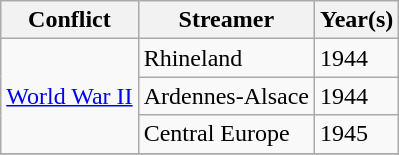<table class=wikitable>
<tr>
<th>Conflict</th>
<th>Streamer</th>
<th>Year(s)</th>
</tr>
<tr>
<td rowspan="3"><a href='#'>World War II</a> <br> </td>
<td>Rhineland</td>
<td>1944</td>
</tr>
<tr>
<td>Ardennes-Alsace</td>
<td>1944</td>
</tr>
<tr>
<td>Central Europe</td>
<td>1945</td>
</tr>
<tr>
</tr>
</table>
